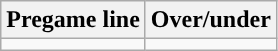<table class="wikitable">
<tr align="center">
<th>Pregame line</th>
<th>Over/under</th>
</tr>
<tr align="center">
<td></td>
<td></td>
</tr>
</table>
